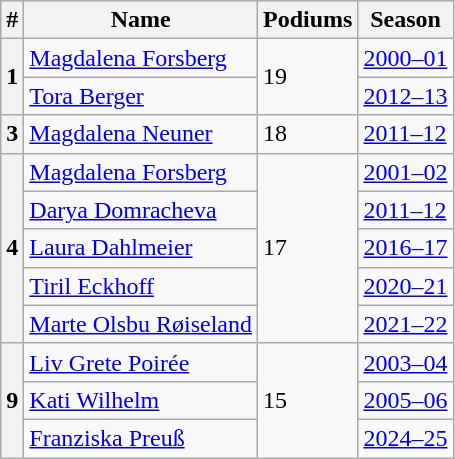<table class="wikitable plainrowheaders" style="display:inline-table;">
<tr>
<th>#</th>
<th>Name</th>
<th>Podiums</th>
<th>Season</th>
</tr>
<tr>
<th rowspan=2>1</th>
<td style="text-align:left"> <a href='#'>Magdalena Forsberg</a></td>
<td rowspan=2>19</td>
<td><a href='#'>2000–01</a></td>
</tr>
<tr>
<td style="text-align:left"> <a href='#'>Tora Berger</a></td>
<td><a href='#'>2012–13</a></td>
</tr>
<tr>
<th>3</th>
<td style="text-align:left"> <a href='#'>Magdalena Neuner</a></td>
<td>18</td>
<td><a href='#'>2011–12</a></td>
</tr>
<tr>
<th rowspan=5>4</th>
<td style="text-align:left"> <a href='#'>Magdalena Forsberg</a></td>
<td rowspan=5>17</td>
<td><a href='#'>2001–02</a></td>
</tr>
<tr>
<td style="text-align:left"> <a href='#'>Darya Domracheva</a></td>
<td><a href='#'>2011–12</a></td>
</tr>
<tr>
<td style="text-align:left"> <a href='#'>Laura Dahlmeier</a></td>
<td><a href='#'>2016–17</a></td>
</tr>
<tr>
<td style="text-align:left"> <a href='#'>Tiril Eckhoff</a></td>
<td><a href='#'>2020–21</a></td>
</tr>
<tr>
<td style="text-align:left"> <a href='#'>Marte Olsbu Røiseland</a></td>
<td><a href='#'>2021–22</a></td>
</tr>
<tr>
<th rowspan=3>9</th>
<td style="text-align:left"> <a href='#'>Liv Grete Poirée</a></td>
<td rowspan=3>15</td>
<td><a href='#'>2003–04</a></td>
</tr>
<tr>
<td style="text-align:left"> <a href='#'>Kati Wilhelm</a></td>
<td><a href='#'>2005–06</a></td>
</tr>
<tr>
<td style="text-align:left"> <a href='#'>Franziska Preuß</a></td>
<td><a href='#'>2024–25</a></td>
</tr>
</table>
